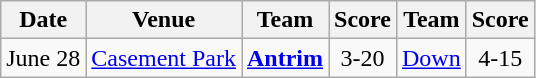<table class="wikitable">
<tr>
<th>Date</th>
<th>Venue</th>
<th>Team</th>
<th>Score</th>
<th>Team</th>
<th>Score</th>
</tr>
<tr align="center">
<td>June 28</td>
<td><a href='#'>Casement Park</a></td>
<td><strong><a href='#'>Antrim</a></strong></td>
<td>3-20</td>
<td><a href='#'>Down</a></td>
<td>4-15</td>
</tr>
</table>
